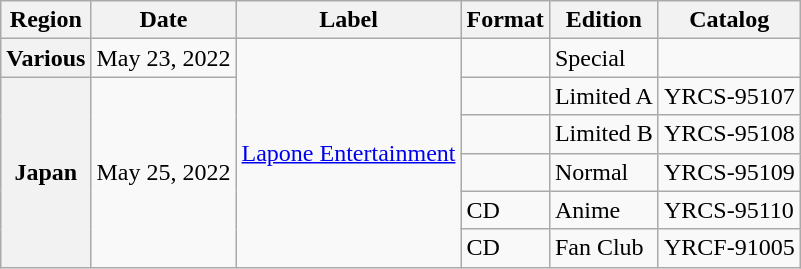<table class="wikitable plainrowheaders">
<tr>
<th>Region</th>
<th>Date</th>
<th>Label</th>
<th>Format</th>
<th>Edition</th>
<th>Catalog</th>
</tr>
<tr>
<th scope="row">Various</th>
<td>May 23, 2022</td>
<td rowspan="6"><a href='#'>Lapone Entertainment</a></td>
<td></td>
<td>Special</td>
<td></td>
</tr>
<tr>
<th rowspan="5" scope="row">Japan</th>
<td rowspan="5">May 25, 2022</td>
<td></td>
<td>Limited A</td>
<td>YRCS-95107</td>
</tr>
<tr>
<td></td>
<td>Limited B</td>
<td>YRCS-95108</td>
</tr>
<tr>
<td></td>
<td>Normal</td>
<td>YRCS-95109</td>
</tr>
<tr>
<td>CD</td>
<td>Anime</td>
<td>YRCS-95110</td>
</tr>
<tr>
<td>CD</td>
<td>Fan Club</td>
<td>YRCF-91005</td>
</tr>
</table>
